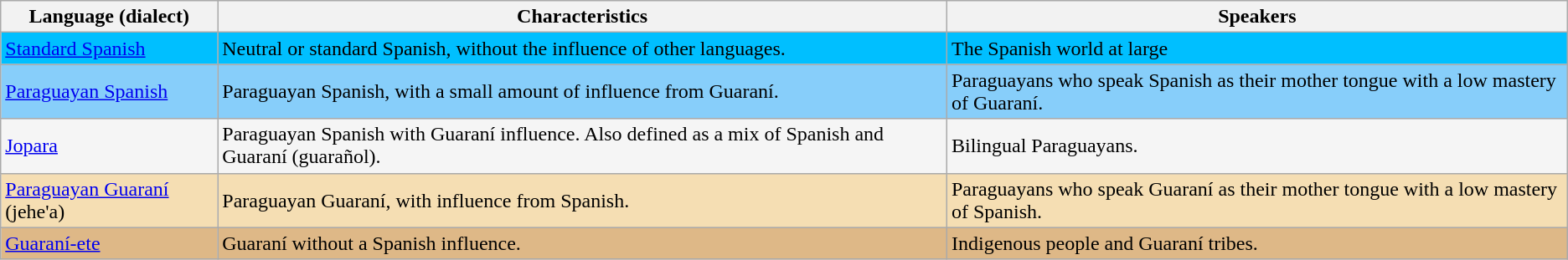<table class="wikitable" style="text-align:left;">
<tr>
<th>Language (dialect)</th>
<th>Characteristics</th>
<th>Speakers</th>
</tr>
<tr bgcolor="00BFFF">
<td><a href='#'>Standard Spanish</a></td>
<td>Neutral or standard Spanish, without the influence of other languages.</td>
<td>The Spanish world at large</td>
</tr>
<tr bgcolor="87CEFA">
<td><a href='#'>Paraguayan Spanish</a></td>
<td>Paraguayan Spanish, with a small amount of influence from Guaraní.</td>
<td>Paraguayans who speak Spanish as their mother tongue with a low mastery of Guaraní.</td>
</tr>
<tr bgcolor="F5F5F5">
<td><a href='#'>Jopara</a></td>
<td>Paraguayan Spanish with Guaraní influence. Also defined as a mix of Spanish and Guaraní (guarañol).</td>
<td>Bilingual Paraguayans.</td>
</tr>
<tr bgcolor="F5DEB3">
<td><a href='#'>Paraguayan Guaraní</a> (jehe'a)</td>
<td>Paraguayan Guaraní, with influence from Spanish.</td>
<td>Paraguayans who speak Guaraní as their mother tongue with a low mastery of Spanish.</td>
</tr>
<tr bgcolor="DEB887">
<td><a href='#'>Guaraní-ete</a></td>
<td>Guaraní without a Spanish influence.</td>
<td>Indigenous people and Guaraní tribes.</td>
</tr>
</table>
